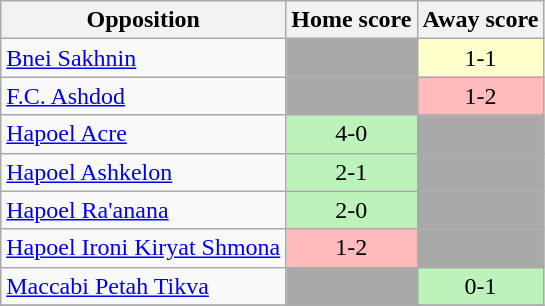<table class="wikitable" style="text-align: center">
<tr>
<th>Opposition</th>
<th>Home score</th>
<th>Away score</th>
</tr>
<tr>
<td align=left><a href='#'>Bnei Sakhnin</a></td>
<td bgcolor=darkgrey></td>
<td bgcolor=#FFFFCC>1-1</td>
</tr>
<tr>
<td align=left><a href='#'>F.C. Ashdod</a></td>
<td bgcolor=darkgrey></td>
<td bgcolor=FFBBBB>1-2</td>
</tr>
<tr>
<td align=left><a href='#'>Hapoel Acre</a></td>
<td bgcolor=#BBF3BB>4-0</td>
<td bgcolor=darkgrey></td>
</tr>
<tr>
<td align=left><a href='#'>Hapoel Ashkelon</a></td>
<td bgcolor=#BBF3BB>2-1</td>
<td bgcolor=darkgrey></td>
</tr>
<tr>
<td align=left><a href='#'>Hapoel Ra'anana</a></td>
<td bgcolor=#BBF3BB>2-0</td>
<td bgcolor=darkgrey></td>
</tr>
<tr>
<td align=left><a href='#'>Hapoel Ironi Kiryat Shmona</a></td>
<td bgcolor=FFBBBB>1-2</td>
<td bgcolor=darkgrey></td>
</tr>
<tr>
<td align=left><a href='#'>Maccabi Petah Tikva</a></td>
<td bgcolor=darkgrey></td>
<td bgcolor=#BBF3BB>0-1</td>
</tr>
<tr>
</tr>
</table>
